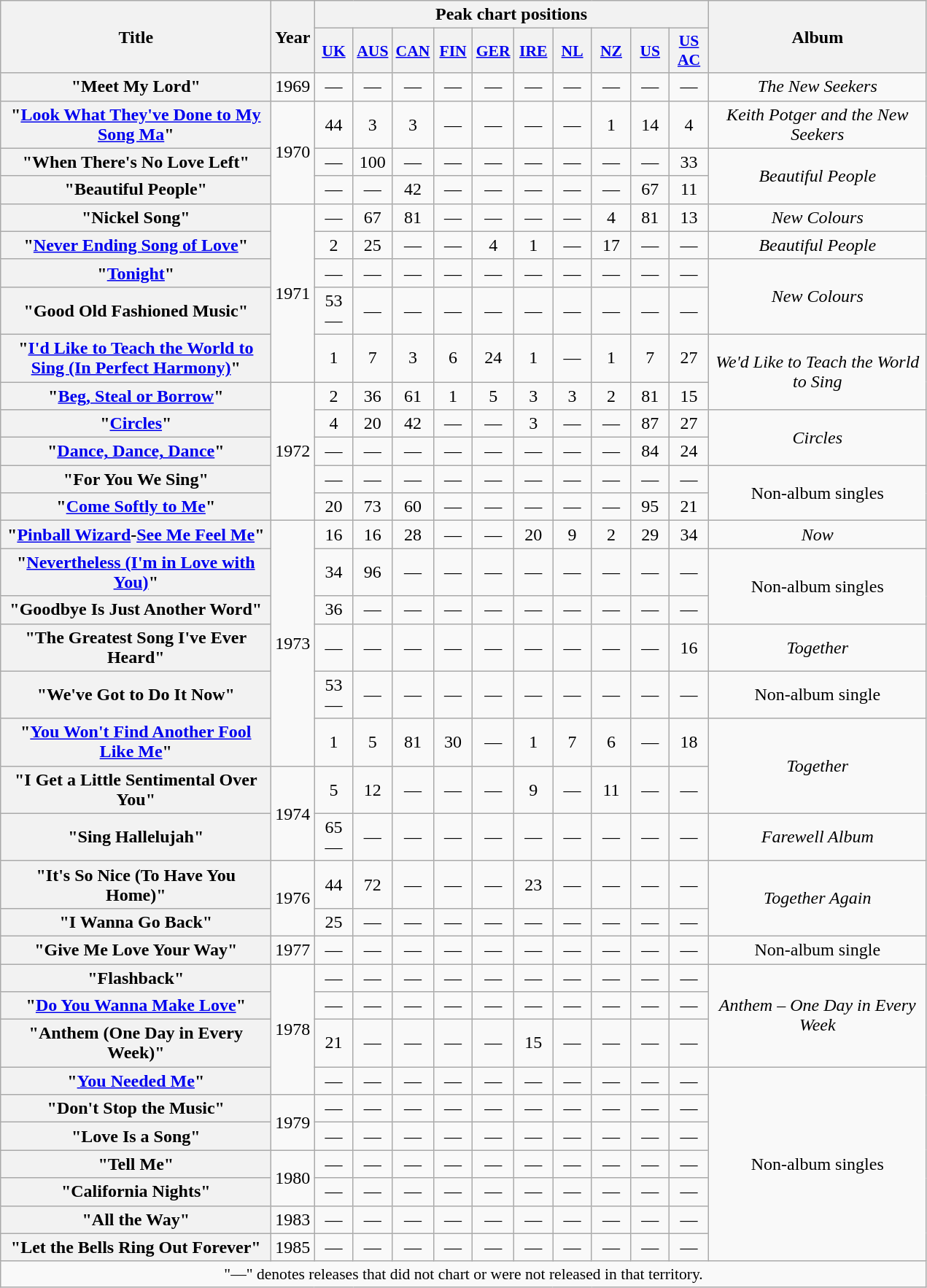<table class="wikitable plainrowheaders" style="text-align:center;">
<tr>
<th rowspan="2" scope="col" style="width:15em;">Title</th>
<th rowspan="2" scope="col" style="width:2em;">Year</th>
<th colspan="10">Peak chart positions</th>
<th rowspan="2" style="width:12em;">Album</th>
</tr>
<tr>
<th scope="col" style="width:2em;font-size:90%;"><a href='#'>UK</a><br></th>
<th scope="col" style="width:2em;font-size:90%;"><a href='#'>AUS</a><br></th>
<th scope="col" style="width:2em;font-size:90%;"><a href='#'>CAN</a><br></th>
<th scope="col" style="width:2em;font-size:90%;"><a href='#'>FIN</a><br></th>
<th scope="col" style="width:2em;font-size:90%;"><a href='#'>GER</a><br></th>
<th scope="col" style="width:2em;font-size:90%;"><a href='#'>IRE</a><br></th>
<th scope="col" style="width:2em;font-size:90%;"><a href='#'>NL</a><br></th>
<th scope="col" style="width:2em;font-size:90%;"><a href='#'>NZ</a><br></th>
<th scope="col" style="width:2em;font-size:90%;"><a href='#'>US</a><br></th>
<th scope="col" style="width:2em;font-size:90%;"><a href='#'>US AC</a><br></th>
</tr>
<tr>
<th scope="row">"Meet My Lord"</th>
<td>1969</td>
<td>—</td>
<td>—</td>
<td>—</td>
<td>—</td>
<td>—</td>
<td>—</td>
<td>—</td>
<td>—</td>
<td>—</td>
<td>—</td>
<td><em>The New Seekers</em></td>
</tr>
<tr>
<th scope="row">"<a href='#'>Look What They've Done to My Song Ma</a>"</th>
<td rowspan="3">1970</td>
<td>44</td>
<td>3</td>
<td>3</td>
<td>—</td>
<td>—</td>
<td>—</td>
<td>—</td>
<td>1</td>
<td>14</td>
<td>4</td>
<td><em>Keith Potger and the New Seekers</em></td>
</tr>
<tr>
<th scope="row">"When There's No Love Left"</th>
<td>—</td>
<td>100</td>
<td>—</td>
<td>—</td>
<td>—</td>
<td>—</td>
<td>—</td>
<td>—</td>
<td>—</td>
<td>33</td>
<td rowspan="2"><em>Beautiful People</em></td>
</tr>
<tr>
<th scope="row">"Beautiful People"</th>
<td>—</td>
<td>—</td>
<td>42</td>
<td>—</td>
<td>—</td>
<td>—</td>
<td>—</td>
<td>—</td>
<td>67</td>
<td>11</td>
</tr>
<tr>
<th scope="row">"Nickel Song"</th>
<td rowspan="5">1971</td>
<td>—</td>
<td>67</td>
<td>81</td>
<td>—</td>
<td>—</td>
<td>—</td>
<td>—</td>
<td>4</td>
<td>81</td>
<td>13</td>
<td><em>New Colours</em></td>
</tr>
<tr>
<th scope="row">"<a href='#'>Never Ending Song of Love</a>"</th>
<td>2</td>
<td>25</td>
<td>—</td>
<td>—</td>
<td>4</td>
<td>1</td>
<td>—</td>
<td>17</td>
<td>—</td>
<td>—</td>
<td><em>Beautiful People</em></td>
</tr>
<tr>
<th scope="row">"<a href='#'>Tonight</a>"</th>
<td>—</td>
<td>—</td>
<td>—</td>
<td>—</td>
<td>—</td>
<td>—</td>
<td>—</td>
<td>—</td>
<td>—</td>
<td>—</td>
<td rowspan="2"><em>New Colours</em></td>
</tr>
<tr>
<th scope="row">"Good Old Fashioned Music"</th>
<td>53—</td>
<td>—</td>
<td>—</td>
<td>—</td>
<td>—</td>
<td>—</td>
<td>—</td>
<td>—</td>
<td>—</td>
<td>—</td>
</tr>
<tr>
<th scope="row">"<a href='#'>I'd Like to Teach the World to Sing (In Perfect Harmony)</a>"</th>
<td>1</td>
<td>7</td>
<td>3</td>
<td>6</td>
<td>24</td>
<td>1</td>
<td>—</td>
<td>1</td>
<td>7</td>
<td>27</td>
<td rowspan="2"><em>We'd Like to Teach the World to Sing</em></td>
</tr>
<tr>
<th scope="row">"<a href='#'>Beg, Steal or Borrow</a>"</th>
<td rowspan="5">1972</td>
<td>2</td>
<td>36</td>
<td>61</td>
<td>1</td>
<td>5</td>
<td>3</td>
<td>3</td>
<td>2</td>
<td>81</td>
<td>15</td>
</tr>
<tr>
<th scope="row">"<a href='#'>Circles</a>"</th>
<td>4</td>
<td>20</td>
<td>42</td>
<td>—</td>
<td>—</td>
<td>3</td>
<td>—</td>
<td>—</td>
<td>87</td>
<td>27</td>
<td rowspan="2"><em>Circles</em></td>
</tr>
<tr>
<th scope="row">"<a href='#'>Dance, Dance, Dance</a>"</th>
<td>—</td>
<td>—</td>
<td>—</td>
<td>—</td>
<td>—</td>
<td>—</td>
<td>—</td>
<td>—</td>
<td>84</td>
<td>24</td>
</tr>
<tr>
<th scope="row">"For You We Sing"</th>
<td>—</td>
<td>—</td>
<td>—</td>
<td>—</td>
<td>—</td>
<td>—</td>
<td>—</td>
<td>—</td>
<td>—</td>
<td>—</td>
<td rowspan="2">Non-album singles</td>
</tr>
<tr>
<th scope="row">"<a href='#'>Come Softly to Me</a>"</th>
<td>20</td>
<td>73</td>
<td>60</td>
<td>—</td>
<td>—</td>
<td>—</td>
<td>—</td>
<td>—</td>
<td>95</td>
<td>21</td>
</tr>
<tr>
<th scope="row">"<a href='#'>Pinball Wizard</a>-<a href='#'>See Me Feel Me</a>"</th>
<td rowspan="6">1973</td>
<td>16</td>
<td>16</td>
<td>28</td>
<td>—</td>
<td>—</td>
<td>20</td>
<td>9</td>
<td>2</td>
<td>29</td>
<td>34</td>
<td><em>Now</em></td>
</tr>
<tr>
<th scope="row">"<a href='#'>Nevertheless (I'm in Love with You)</a>"</th>
<td>34</td>
<td>96</td>
<td>—</td>
<td>—</td>
<td>—</td>
<td>—</td>
<td>—</td>
<td>—</td>
<td>—</td>
<td>—</td>
<td rowspan="2">Non-album singles</td>
</tr>
<tr>
<th scope="row">"Goodbye Is Just Another Word"</th>
<td>36</td>
<td>—</td>
<td>—</td>
<td>—</td>
<td>—</td>
<td>—</td>
<td>—</td>
<td>—</td>
<td>—</td>
<td>—</td>
</tr>
<tr>
<th scope="row">"The Greatest Song I've Ever Heard"</th>
<td>—</td>
<td>—</td>
<td>—</td>
<td>—</td>
<td>—</td>
<td>—</td>
<td>—</td>
<td>—</td>
<td>—</td>
<td>16</td>
<td><em>Together</em></td>
</tr>
<tr>
<th scope="row">"We've Got to Do It Now"</th>
<td>53—</td>
<td>—</td>
<td>—</td>
<td>—</td>
<td>—</td>
<td>—</td>
<td>—</td>
<td>—</td>
<td>—</td>
<td>—</td>
<td>Non-album single</td>
</tr>
<tr>
<th scope="row">"<a href='#'>You Won't Find Another Fool Like Me</a>"</th>
<td>1</td>
<td>5</td>
<td>81</td>
<td>30</td>
<td>—</td>
<td>1</td>
<td>7</td>
<td>6</td>
<td>—</td>
<td>18</td>
<td rowspan="2"><em>Together</em></td>
</tr>
<tr>
<th scope="row">"I Get a Little Sentimental Over You"</th>
<td rowspan="2">1974</td>
<td>5</td>
<td>12</td>
<td>—</td>
<td>—</td>
<td>—</td>
<td>9</td>
<td>—</td>
<td>11</td>
<td>—</td>
<td>—</td>
</tr>
<tr>
<th scope="row">"Sing Hallelujah"</th>
<td>65—</td>
<td>—</td>
<td>—</td>
<td>—</td>
<td>—</td>
<td>—</td>
<td>—</td>
<td>—</td>
<td>—</td>
<td>—</td>
<td><em>Farewell Album</em></td>
</tr>
<tr>
<th scope="row">"It's So Nice (To Have You Home)"</th>
<td rowspan="2">1976</td>
<td>44</td>
<td>72</td>
<td>—</td>
<td>—</td>
<td>—</td>
<td>23</td>
<td>—</td>
<td>—</td>
<td>—</td>
<td>—</td>
<td rowspan="2"><em>Together Again</em></td>
</tr>
<tr>
<th scope="row">"I Wanna Go Back"</th>
<td>25</td>
<td>—</td>
<td>—</td>
<td>—</td>
<td>—</td>
<td>—</td>
<td>—</td>
<td>—</td>
<td>—</td>
<td>—</td>
</tr>
<tr>
<th scope="row">"Give Me Love Your Way"</th>
<td>1977</td>
<td>—</td>
<td>—</td>
<td>—</td>
<td>—</td>
<td>—</td>
<td>—</td>
<td>—</td>
<td>—</td>
<td>—</td>
<td>—</td>
<td>Non-album single</td>
</tr>
<tr>
<th scope="row">"Flashback"</th>
<td rowspan="4">1978</td>
<td>—</td>
<td>—</td>
<td>—</td>
<td>—</td>
<td>—</td>
<td>—</td>
<td>—</td>
<td>—</td>
<td>—</td>
<td>—</td>
<td rowspan="3"><em>Anthem – One Day in Every Week</em></td>
</tr>
<tr>
<th scope="row">"<a href='#'>Do You Wanna Make Love</a>"</th>
<td>—</td>
<td>—</td>
<td>—</td>
<td>—</td>
<td>—</td>
<td>—</td>
<td>—</td>
<td>—</td>
<td>—</td>
<td>—</td>
</tr>
<tr>
<th scope="row">"Anthem (One Day in Every Week)"</th>
<td>21</td>
<td>—</td>
<td>—</td>
<td>—</td>
<td>—</td>
<td>15</td>
<td>—</td>
<td>—</td>
<td>—</td>
<td>—</td>
</tr>
<tr>
<th scope="row">"<a href='#'>You Needed Me</a>"</th>
<td>—</td>
<td>—</td>
<td>—</td>
<td>—</td>
<td>—</td>
<td>—</td>
<td>—</td>
<td>—</td>
<td>—</td>
<td>—</td>
<td rowspan="7">Non-album singles</td>
</tr>
<tr>
<th scope="row">"Don't Stop the Music"</th>
<td rowspan="2">1979</td>
<td>—</td>
<td>—</td>
<td>—</td>
<td>—</td>
<td>—</td>
<td>—</td>
<td>—</td>
<td>—</td>
<td>—</td>
<td>—</td>
</tr>
<tr>
<th scope="row">"Love Is a Song"</th>
<td>—</td>
<td>—</td>
<td>—</td>
<td>—</td>
<td>—</td>
<td>—</td>
<td>—</td>
<td>—</td>
<td>—</td>
<td>—</td>
</tr>
<tr>
<th scope="row">"Tell Me"</th>
<td rowspan="2">1980</td>
<td>—</td>
<td>—</td>
<td>—</td>
<td>—</td>
<td>—</td>
<td>—</td>
<td>—</td>
<td>—</td>
<td>—</td>
<td>—</td>
</tr>
<tr>
<th scope="row">"California Nights"</th>
<td>—</td>
<td>—</td>
<td>—</td>
<td>—</td>
<td>—</td>
<td>—</td>
<td>—</td>
<td>—</td>
<td>—</td>
<td>—</td>
</tr>
<tr>
<th scope="row">"All the Way"</th>
<td>1983</td>
<td>—</td>
<td>—</td>
<td>—</td>
<td>—</td>
<td>—</td>
<td>—</td>
<td>—</td>
<td>—</td>
<td>—</td>
<td>—</td>
</tr>
<tr>
<th scope="row">"Let the Bells Ring Out Forever"</th>
<td>1985</td>
<td>—</td>
<td>—</td>
<td>—</td>
<td>—</td>
<td>—</td>
<td>—</td>
<td>—</td>
<td>—</td>
<td>—</td>
<td>—</td>
</tr>
<tr>
<td colspan="13" style="font-size:90%">"—" denotes releases that did not chart or were not released in that territory.</td>
</tr>
</table>
